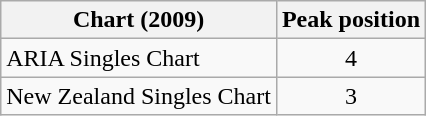<table class="wikitable">
<tr>
<th>Chart (2009)</th>
<th>Peak position</th>
</tr>
<tr>
<td>ARIA Singles Chart</td>
<td align="center">4</td>
</tr>
<tr>
<td>New Zealand Singles Chart</td>
<td align="center">3</td>
</tr>
</table>
